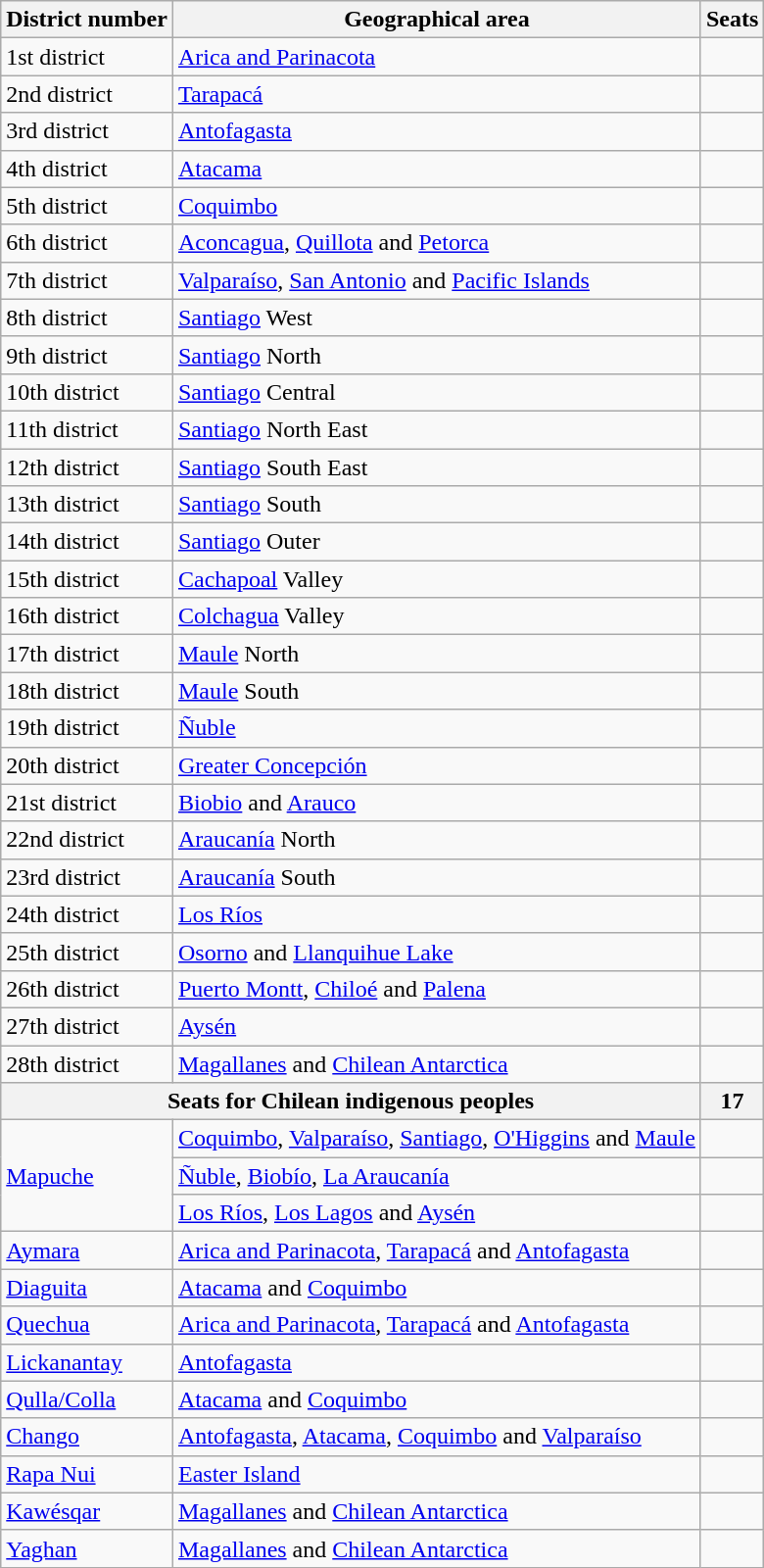<table class="wikitable mw-collapsible autocollapse">
<tr>
<th>District number</th>
<th>Geographical area</th>
<th>Seats</th>
</tr>
<tr>
<td>1st district</td>
<td><a href='#'>Arica and Parinacota</a></td>
<td></td>
</tr>
<tr>
<td>2nd district</td>
<td><a href='#'>Tarapacá</a></td>
<td></td>
</tr>
<tr>
<td>3rd district</td>
<td><a href='#'>Antofagasta</a></td>
<td></td>
</tr>
<tr>
<td>4th district</td>
<td><a href='#'>Atacama</a></td>
<td></td>
</tr>
<tr>
<td>5th district</td>
<td><a href='#'>Coquimbo</a></td>
<td></td>
</tr>
<tr>
<td>6th district</td>
<td><a href='#'>Aconcagua</a>, <a href='#'>Quillota</a> and <a href='#'>Petorca</a></td>
<td></td>
</tr>
<tr>
<td>7th district</td>
<td><a href='#'>Valparaíso</a>, <a href='#'>San Antonio</a> and <a href='#'>Pacific Islands</a></td>
<td></td>
</tr>
<tr>
<td>8th district</td>
<td><a href='#'>Santiago</a> West</td>
<td></td>
</tr>
<tr>
<td>9th district</td>
<td><a href='#'>Santiago</a> North</td>
<td></td>
</tr>
<tr>
<td>10th district</td>
<td><a href='#'>Santiago</a> Central</td>
<td></td>
</tr>
<tr>
<td>11th district</td>
<td><a href='#'>Santiago</a> North East</td>
<td></td>
</tr>
<tr>
<td>12th district</td>
<td><a href='#'>Santiago</a> South East</td>
<td></td>
</tr>
<tr>
<td>13th district</td>
<td><a href='#'>Santiago</a> South</td>
<td></td>
</tr>
<tr>
<td>14th district</td>
<td><a href='#'>Santiago</a> Outer</td>
<td></td>
</tr>
<tr>
<td>15th district</td>
<td><a href='#'>Cachapoal</a> Valley</td>
<td></td>
</tr>
<tr>
<td>16th district</td>
<td><a href='#'>Colchagua</a> Valley</td>
<td></td>
</tr>
<tr>
<td>17th district</td>
<td><a href='#'>Maule</a> North</td>
<td></td>
</tr>
<tr>
<td>18th district</td>
<td><a href='#'>Maule</a> South</td>
<td></td>
</tr>
<tr>
<td>19th district</td>
<td><a href='#'>Ñuble</a></td>
<td></td>
</tr>
<tr>
<td>20th district</td>
<td><a href='#'>Greater Concepción</a></td>
<td></td>
</tr>
<tr>
<td>21st district</td>
<td><a href='#'>Biobio</a> and <a href='#'>Arauco</a></td>
<td></td>
</tr>
<tr>
<td>22nd district</td>
<td><a href='#'>Araucanía</a> North</td>
<td></td>
</tr>
<tr>
<td>23rd district</td>
<td><a href='#'>Araucanía</a> South</td>
<td></td>
</tr>
<tr>
<td>24th district</td>
<td><a href='#'>Los Ríos</a></td>
<td></td>
</tr>
<tr>
<td>25th district</td>
<td><a href='#'>Osorno</a> and <a href='#'>Llanquihue Lake</a></td>
<td></td>
</tr>
<tr>
<td>26th district</td>
<td><a href='#'>Puerto Montt</a>, <a href='#'>Chiloé</a> and <a href='#'>Palena</a></td>
<td></td>
</tr>
<tr>
<td>27th district</td>
<td><a href='#'>Aysén</a></td>
<td></td>
</tr>
<tr>
<td>28th district</td>
<td><a href='#'>Magallanes</a> and <a href='#'>Chilean Antarctica</a></td>
<td></td>
</tr>
<tr>
<th colspan=2>Seats for Chilean indigenous peoples</th>
<th>17</th>
</tr>
<tr>
<td rowspan="3"><a href='#'>Mapuche</a></td>
<td><a href='#'>Coquimbo</a>, <a href='#'>Valparaíso</a>, <a href='#'>Santiago</a>, <a href='#'>O'Higgins</a> and <a href='#'>Maule</a></td>
<td></td>
</tr>
<tr>
<td><a href='#'>Ñuble</a>, <a href='#'>Biobío</a>, <a href='#'>La Araucanía</a></td>
<td></td>
</tr>
<tr>
<td><a href='#'>Los Ríos</a>, <a href='#'>Los Lagos</a> and <a href='#'>Aysén</a></td>
<td></td>
</tr>
<tr>
<td><a href='#'>Aymara</a></td>
<td><a href='#'>Arica and Parinacota</a>, <a href='#'>Tarapacá</a> and <a href='#'>Antofagasta</a></td>
<td></td>
</tr>
<tr>
<td><a href='#'>Diaguita</a></td>
<td><a href='#'>Atacama</a> and <a href='#'>Coquimbo</a></td>
<td></td>
</tr>
<tr>
<td><a href='#'>Quechua</a></td>
<td><a href='#'>Arica and Parinacota</a>, <a href='#'>Tarapacá</a> and <a href='#'>Antofagasta</a></td>
<td></td>
</tr>
<tr>
<td><a href='#'>Lickanantay</a></td>
<td><a href='#'>Antofagasta</a></td>
<td></td>
</tr>
<tr>
<td><a href='#'>Qulla/Colla</a></td>
<td><a href='#'>Atacama</a> and <a href='#'>Coquimbo</a></td>
<td></td>
</tr>
<tr>
<td><a href='#'>Chango</a></td>
<td><a href='#'>Antofagasta</a>, <a href='#'>Atacama</a>, <a href='#'>Coquimbo</a> and <a href='#'>Valparaíso</a></td>
<td></td>
</tr>
<tr>
<td><a href='#'>Rapa Nui</a></td>
<td><a href='#'>Easter Island</a></td>
<td></td>
</tr>
<tr>
<td><a href='#'>Kawésqar</a></td>
<td><a href='#'>Magallanes</a> and <a href='#'>Chilean Antarctica</a></td>
<td></td>
</tr>
<tr>
<td><a href='#'>Yaghan</a></td>
<td><a href='#'>Magallanes</a> and <a href='#'>Chilean Antarctica</a></td>
<td></td>
</tr>
</table>
